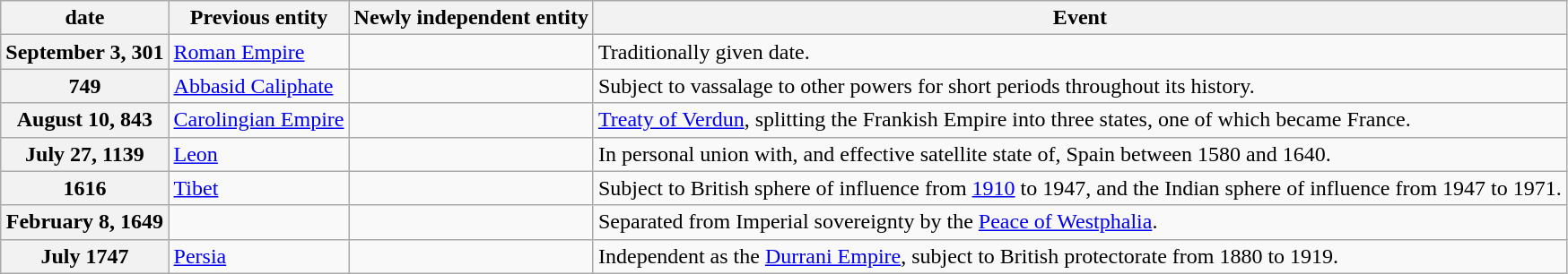<table class="wikitable">
<tr>
<th scope=col>date</th>
<th scope=col>Previous entity</th>
<th scope=col>Newly independent entity</th>
<th scope=col>Event</th>
</tr>
<tr>
<th>September 3, 301</th>
<td> <a href='#'>Roman Empire</a></td>
<td></td>
<td>Traditionally given date.</td>
</tr>
<tr>
<th>749</th>
<td> <a href='#'>Abbasid Caliphate</a></td>
<td></td>
<td>Subject to vassalage to other powers for short periods throughout its history.</td>
</tr>
<tr>
<th>August 10, 843</th>
<td> <a href='#'>Carolingian Empire</a></td>
<td></td>
<td><a href='#'>Treaty of Verdun</a>, splitting the Frankish Empire into three states, one of which became France.</td>
</tr>
<tr>
<th>July 27, 1139</th>
<td> <a href='#'>Leon</a></td>
<td></td>
<td>In personal union with, and effective satellite state of, Spain between 1580 and 1640.</td>
</tr>
<tr>
<th>1616</th>
<td> <a href='#'>Tibet</a></td>
<td></td>
<td>Subject to British sphere of influence from <a href='#'>1910</a> to 1947, and the Indian sphere of influence from 1947 to 1971.</td>
</tr>
<tr>
<th>February 8, 1649</th>
<td></td>
<td></td>
<td>Separated from Imperial sovereignty by the <a href='#'>Peace of Westphalia</a>.</td>
</tr>
<tr>
<th>July 1747</th>
<td> <a href='#'>Persia</a></td>
<td></td>
<td>Independent as the <a href='#'>Durrani Empire</a>, subject to British protectorate from 1880 to 1919.</td>
</tr>
</table>
